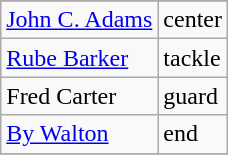<table class="wikitable">
<tr>
</tr>
<tr>
<td><a href='#'>John C. Adams</a></td>
<td>center</td>
</tr>
<tr>
<td><a href='#'>Rube Barker</a></td>
<td>tackle</td>
</tr>
<tr>
<td>Fred Carter</td>
<td>guard</td>
</tr>
<tr>
<td><a href='#'>By Walton</a></td>
<td>end</td>
</tr>
<tr>
</tr>
</table>
